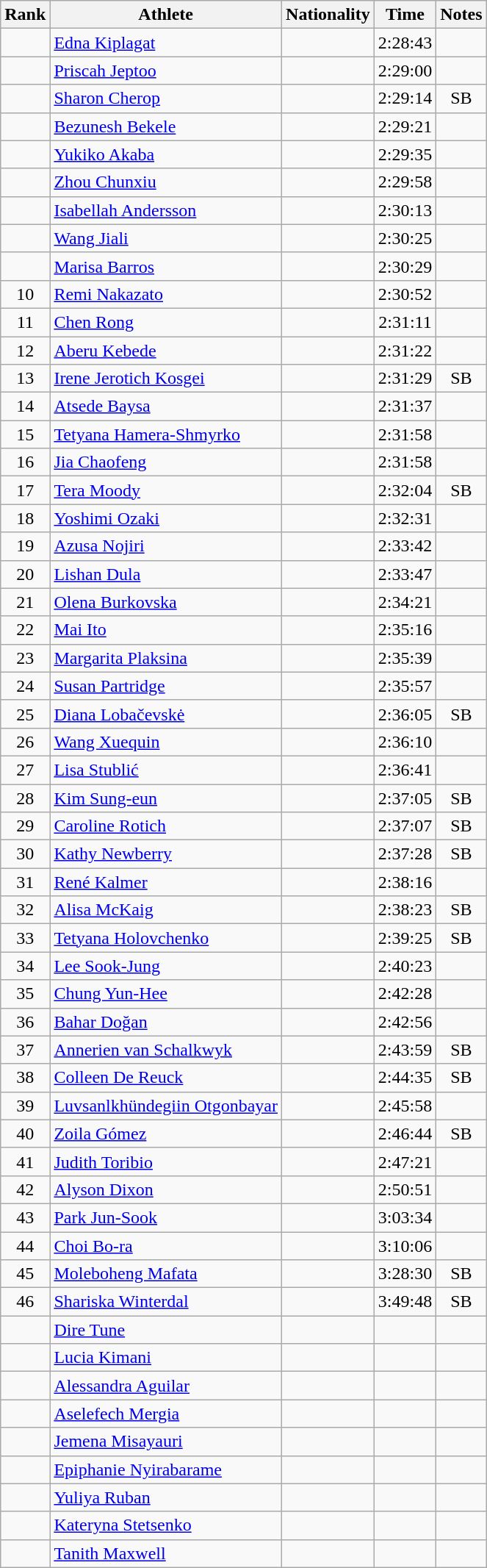<table class="wikitable sortable" style=text-align:center>
<tr>
<th>Rank</th>
<th>Athlete</th>
<th>Nationality</th>
<th>Time</th>
<th>Notes</th>
</tr>
<tr>
<td></td>
<td align=left><a href='#'>Edna Kiplagat</a></td>
<td align=left></td>
<td>2:28:43</td>
<td></td>
</tr>
<tr>
<td></td>
<td align=left><a href='#'>Priscah Jeptoo</a></td>
<td align=left></td>
<td>2:29:00</td>
<td></td>
</tr>
<tr>
<td></td>
<td align=left><a href='#'>Sharon Cherop</a></td>
<td align=left></td>
<td>2:29:14</td>
<td>SB</td>
</tr>
<tr>
<td></td>
<td align=left><a href='#'>Bezunesh Bekele</a></td>
<td align=left></td>
<td>2:29:21</td>
<td></td>
</tr>
<tr>
<td></td>
<td align=left><a href='#'>Yukiko Akaba</a></td>
<td align=left></td>
<td>2:29:35</td>
<td></td>
</tr>
<tr>
<td></td>
<td align=left><a href='#'>Zhou Chunxiu</a></td>
<td align=left></td>
<td>2:29:58</td>
<td></td>
</tr>
<tr>
<td></td>
<td align=left><a href='#'>Isabellah Andersson</a></td>
<td align=left></td>
<td>2:30:13</td>
<td></td>
</tr>
<tr>
<td></td>
<td align=left><a href='#'>Wang Jiali</a></td>
<td align=left></td>
<td>2:30:25</td>
<td></td>
</tr>
<tr>
<td></td>
<td align=left><a href='#'>Marisa Barros</a></td>
<td align=left></td>
<td>2:30:29</td>
<td></td>
</tr>
<tr>
<td>10</td>
<td align=left><a href='#'>Remi Nakazato</a></td>
<td align=left></td>
<td>2:30:52</td>
<td></td>
</tr>
<tr>
<td>11</td>
<td align=left><a href='#'>Chen Rong</a></td>
<td align=left></td>
<td>2:31:11</td>
<td></td>
</tr>
<tr>
<td>12</td>
<td align=left><a href='#'>Aberu Kebede</a></td>
<td align=left></td>
<td>2:31:22</td>
<td></td>
</tr>
<tr>
<td>13</td>
<td align=left><a href='#'>Irene Jerotich Kosgei</a></td>
<td align=left></td>
<td>2:31:29</td>
<td>SB</td>
</tr>
<tr>
<td>14</td>
<td align=left><a href='#'>Atsede Baysa</a></td>
<td align=left></td>
<td>2:31:37</td>
<td></td>
</tr>
<tr>
<td>15</td>
<td align=left><a href='#'>Tetyana Hamera-Shmyrko</a></td>
<td align=left></td>
<td>2:31:58</td>
<td></td>
</tr>
<tr>
<td>16</td>
<td align=left><a href='#'>Jia Chaofeng</a></td>
<td align=left></td>
<td>2:31:58</td>
<td></td>
</tr>
<tr>
<td>17</td>
<td align=left><a href='#'>Tera Moody</a></td>
<td align=left></td>
<td>2:32:04</td>
<td>SB</td>
</tr>
<tr>
<td>18</td>
<td align=left><a href='#'>Yoshimi Ozaki</a></td>
<td align=left></td>
<td>2:32:31</td>
<td></td>
</tr>
<tr>
<td>19</td>
<td align=left><a href='#'>Azusa Nojiri</a></td>
<td align=left></td>
<td>2:33:42</td>
<td></td>
</tr>
<tr>
<td>20</td>
<td align=left><a href='#'>Lishan Dula</a></td>
<td align=left></td>
<td>2:33:47</td>
<td></td>
</tr>
<tr>
<td>21</td>
<td align=left><a href='#'>Olena Burkovska</a></td>
<td align=left></td>
<td>2:34:21</td>
<td></td>
</tr>
<tr>
<td>22</td>
<td align=left><a href='#'>Mai Ito</a></td>
<td align=left></td>
<td>2:35:16</td>
<td></td>
</tr>
<tr>
<td>23</td>
<td align=left><a href='#'>Margarita Plaksina</a></td>
<td align=left></td>
<td>2:35:39</td>
<td></td>
</tr>
<tr>
<td>24</td>
<td align=left><a href='#'>Susan Partridge</a></td>
<td align=left></td>
<td>2:35:57</td>
<td></td>
</tr>
<tr>
<td>25</td>
<td align=left><a href='#'>Diana Lobačevskė</a></td>
<td align=left></td>
<td>2:36:05</td>
<td>SB</td>
</tr>
<tr>
<td>26</td>
<td align=left><a href='#'>Wang Xuequin</a></td>
<td align=left></td>
<td>2:36:10</td>
<td></td>
</tr>
<tr>
<td>27</td>
<td align=left><a href='#'>Lisa Stublić</a></td>
<td align=left></td>
<td>2:36:41</td>
<td></td>
</tr>
<tr>
<td>28</td>
<td align=left><a href='#'>Kim Sung-eun</a></td>
<td align=left></td>
<td>2:37:05</td>
<td>SB</td>
</tr>
<tr>
<td>29</td>
<td align=left><a href='#'>Caroline Rotich</a></td>
<td align=left></td>
<td>2:37:07</td>
<td>SB</td>
</tr>
<tr>
<td>30</td>
<td align=left><a href='#'>Kathy Newberry</a></td>
<td align=left></td>
<td>2:37:28</td>
<td>SB</td>
</tr>
<tr>
<td>31</td>
<td align=left><a href='#'>René Kalmer</a></td>
<td align=left></td>
<td>2:38:16</td>
<td></td>
</tr>
<tr>
<td>32</td>
<td align=left><a href='#'>Alisa McKaig</a></td>
<td align=left></td>
<td>2:38:23</td>
<td>SB</td>
</tr>
<tr>
<td>33</td>
<td align=left><a href='#'>Tetyana Holovchenko</a></td>
<td align=left></td>
<td>2:39:25</td>
<td>SB</td>
</tr>
<tr>
<td>34</td>
<td align=left><a href='#'>Lee Sook-Jung</a></td>
<td align=left></td>
<td>2:40:23</td>
<td></td>
</tr>
<tr>
<td>35</td>
<td align=left><a href='#'>Chung Yun-Hee</a></td>
<td align=left></td>
<td>2:42:28</td>
<td></td>
</tr>
<tr>
<td>36</td>
<td align=left><a href='#'>Bahar Doğan</a></td>
<td align=left></td>
<td>2:42:56</td>
<td></td>
</tr>
<tr>
<td>37</td>
<td align=left><a href='#'>Annerien van Schalkwyk</a></td>
<td align=left></td>
<td>2:43:59</td>
<td>SB</td>
</tr>
<tr>
<td>38</td>
<td align=left><a href='#'>Colleen De Reuck</a></td>
<td align=left></td>
<td>2:44:35</td>
<td>SB</td>
</tr>
<tr>
<td>39</td>
<td align=left><a href='#'>Luvsanlkhündegiin Otgonbayar</a></td>
<td align=left></td>
<td>2:45:58</td>
<td></td>
</tr>
<tr>
<td>40</td>
<td align=left><a href='#'>Zoila Gómez</a></td>
<td align=left></td>
<td>2:46:44</td>
<td>SB</td>
</tr>
<tr>
<td>41</td>
<td align=left><a href='#'>Judith Toribio</a></td>
<td align=left></td>
<td>2:47:21</td>
<td></td>
</tr>
<tr>
<td>42</td>
<td align=left><a href='#'>Alyson Dixon</a></td>
<td align=left></td>
<td>2:50:51</td>
<td></td>
</tr>
<tr>
<td>43</td>
<td align=left><a href='#'>Park Jun-Sook</a></td>
<td align=left></td>
<td>3:03:34</td>
<td></td>
</tr>
<tr>
<td>44</td>
<td align=left><a href='#'>Choi Bo-ra</a></td>
<td align=left></td>
<td>3:10:06</td>
<td></td>
</tr>
<tr>
<td>45</td>
<td align=left><a href='#'>Moleboheng Mafata</a></td>
<td align=left></td>
<td>3:28:30</td>
<td>SB</td>
</tr>
<tr>
<td>46</td>
<td align=left><a href='#'>Shariska Winterdal</a></td>
<td align=left></td>
<td>3:49:48</td>
<td>SB</td>
</tr>
<tr>
<td></td>
<td align=left><a href='#'>Dire Tune</a></td>
<td align=left></td>
<td></td>
<td></td>
</tr>
<tr>
<td></td>
<td align=left><a href='#'>Lucia Kimani</a></td>
<td align=left></td>
<td></td>
<td></td>
</tr>
<tr>
<td></td>
<td align=left><a href='#'>Alessandra Aguilar</a></td>
<td align=left></td>
<td></td>
<td></td>
</tr>
<tr>
<td></td>
<td align=left><a href='#'>Aselefech Mergia</a></td>
<td align=left></td>
<td></td>
<td></td>
</tr>
<tr>
<td></td>
<td align=left><a href='#'>Jemena Misayauri</a></td>
<td align=left></td>
<td></td>
<td></td>
</tr>
<tr>
<td></td>
<td align=left><a href='#'>Epiphanie Nyirabarame</a></td>
<td align=left></td>
<td></td>
<td></td>
</tr>
<tr>
<td></td>
<td align=left><a href='#'>Yuliya Ruban</a></td>
<td align=left></td>
<td></td>
<td></td>
</tr>
<tr>
<td></td>
<td align=left><a href='#'>Kateryna Stetsenko</a></td>
<td align=left></td>
<td></td>
<td></td>
</tr>
<tr>
<td></td>
<td align=left><a href='#'>Tanith Maxwell</a></td>
<td align=left></td>
<td></td>
<td></td>
</tr>
</table>
